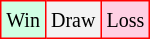<table class="wikitable">
<tr>
<td style="background-color: #d0ffe3; border:1px solid red;"><small>Win</small></td>
<td style="background-color: #f3f3f3; border:1px solid red;"><small>Draw</small></td>
<td style="background-color: #ffd0e3; border:1px solid red;"><small>Loss</small></td>
</tr>
</table>
